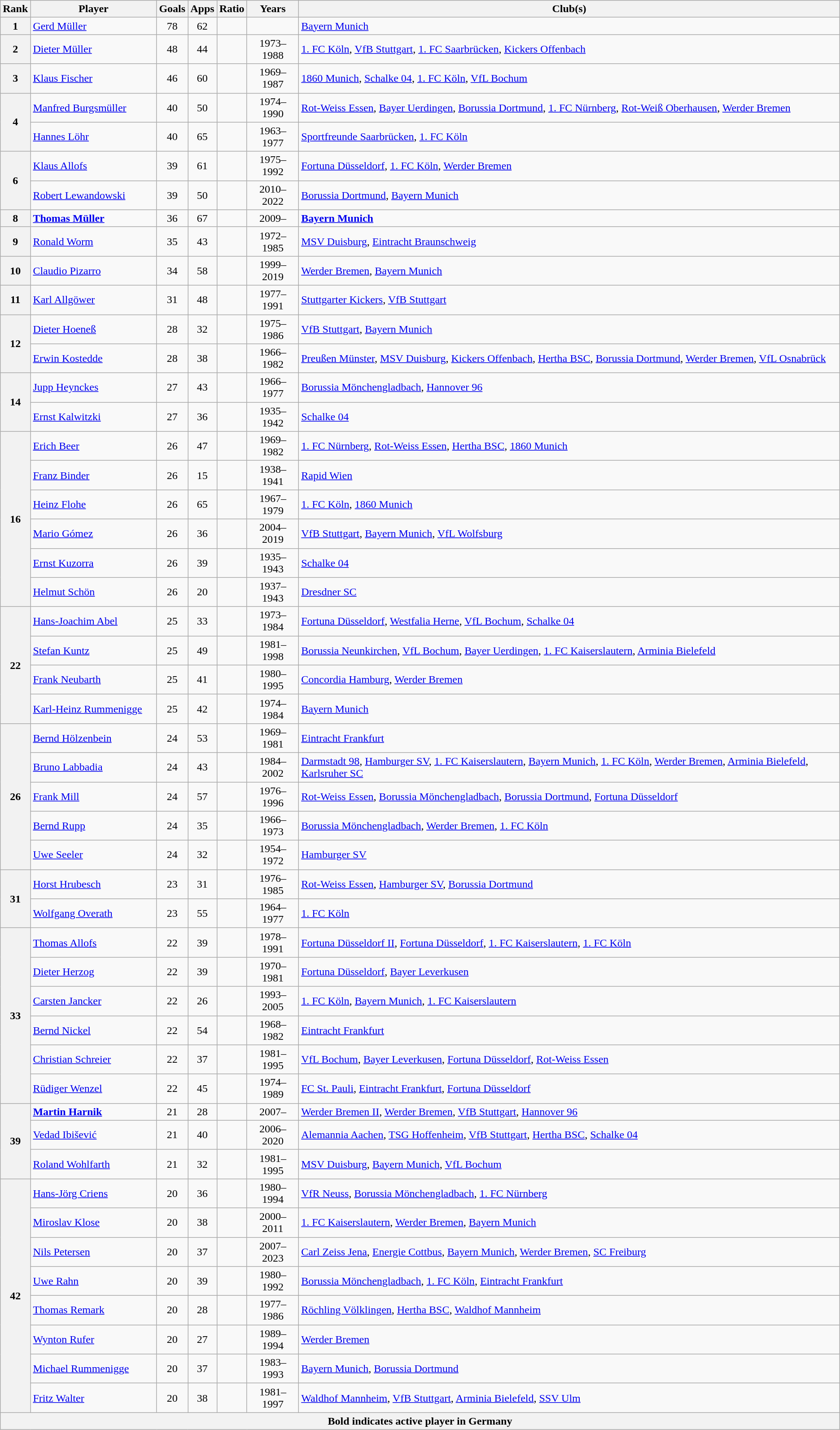<table class="wikitable sortable">
<tr>
<th>Rank</th>
<th style="width:180px">Player</th>
<th>Goals</th>
<th>Apps</th>
<th>Ratio</th>
<th>Years</th>
<th class="unsortable">Club(s)</th>
</tr>
<tr>
<th>1</th>
<td data-sort-value="Muller, Gerd"> <a href='#'>Gerd Müller</a></td>
<td style="text-align:center">78</td>
<td style="text-align:center">62</td>
<td style="text-align:center"></td>
<td style="text-align:center"></td>
<td><a href='#'>Bayern Munich</a></td>
</tr>
<tr>
<th>2</th>
<td data-sort-value="Muller, Dieter"> <a href='#'>Dieter Müller</a></td>
<td style="text-align:center">48</td>
<td style="text-align:center">44</td>
<td style="text-align:center"></td>
<td style="text-align:center">1973–1988</td>
<td><a href='#'>1. FC Köln</a>, <a href='#'>VfB Stuttgart</a>, <a href='#'>1. FC Saarbrücken</a>, <a href='#'>Kickers Offenbach</a></td>
</tr>
<tr>
<th>3</th>
<td data-sort-value="Fischer, Klaus"> <a href='#'>Klaus Fischer</a></td>
<td style="text-align:center">46</td>
<td style="text-align:center">60</td>
<td style="text-align:center"></td>
<td style="text-align:center">1969–1987</td>
<td><a href='#'>1860 Munich</a>, <a href='#'>Schalke 04</a>, <a href='#'>1. FC Köln</a>, <a href='#'>VfL Bochum</a></td>
</tr>
<tr>
<th rowspan="2">4</th>
<td data-sort-value="Burgsmuller, Manfred"> <a href='#'>Manfred Burgsmüller</a></td>
<td style="text-align:center">40</td>
<td style="text-align:center">50</td>
<td style="text-align:center"></td>
<td style="text-align:center">1974–1990</td>
<td><a href='#'>Rot-Weiss Essen</a>, <a href='#'>Bayer Uerdingen</a>, <a href='#'>Borussia Dortmund</a>, <a href='#'>1. FC Nürnberg</a>, <a href='#'>Rot-Weiß Oberhausen</a>, <a href='#'>Werder Bremen</a></td>
</tr>
<tr>
<td data-sort-value="Lohr, Hannes"> <a href='#'>Hannes Löhr</a></td>
<td style="text-align:center">40</td>
<td style="text-align:center">65</td>
<td style="text-align:center"></td>
<td style="text-align:center">1963–1977</td>
<td><a href='#'>Sportfreunde Saarbrücken</a>, <a href='#'>1. FC Köln</a></td>
</tr>
<tr>
<th rowspan="2">6</th>
<td data-sort-value="Allofs, Klaus"> <a href='#'>Klaus Allofs</a></td>
<td style="text-align:center">39</td>
<td style="text-align:center">61</td>
<td style="text-align:center"></td>
<td style="text-align:center">1975–1992</td>
<td><a href='#'>Fortuna Düsseldorf</a>, <a href='#'>1. FC Köln</a>, <a href='#'>Werder Bremen</a></td>
</tr>
<tr>
<td data-sort-value="Lewandowski, Robert"> <a href='#'>Robert Lewandowski</a></td>
<td style="text-align:center">39</td>
<td style="text-align:center">50</td>
<td style="text-align:center"></td>
<td style="text-align:center">2010–2022</td>
<td><a href='#'>Borussia Dortmund</a>, <a href='#'>Bayern Munich</a></td>
</tr>
<tr>
<th>8</th>
<td data-sort-value="Muller, Thomas"> <strong><a href='#'>Thomas Müller</a></strong></td>
<td style="text-align:center">36</td>
<td style="text-align:center">67</td>
<td style="text-align:center"></td>
<td style="text-align:center">2009–</td>
<td><strong><a href='#'>Bayern Munich</a></strong></td>
</tr>
<tr>
<th>9</th>
<td data-sort-value="Worm, Ronald"> <a href='#'>Ronald Worm</a></td>
<td style="text-align:center">35</td>
<td style="text-align:center">43</td>
<td style="text-align:center"></td>
<td style="text-align:center">1972–1985</td>
<td><a href='#'>MSV Duisburg</a>, <a href='#'>Eintracht Braunschweig</a></td>
</tr>
<tr>
<th>10</th>
<td data-sort-value="Pizarro, Claudio"> <a href='#'>Claudio Pizarro</a></td>
<td style="text-align:center">34</td>
<td style="text-align:center">58</td>
<td style="text-align:center"></td>
<td style="text-align:center">1999–2019</td>
<td><a href='#'>Werder Bremen</a>, <a href='#'>Bayern Munich</a></td>
</tr>
<tr>
<th>11</th>
<td data-sort-value="Allgower, Karl"> <a href='#'>Karl Allgöwer</a></td>
<td style="text-align:center">31</td>
<td style="text-align:center">48</td>
<td style="text-align:center"></td>
<td style="text-align:center">1977–1991</td>
<td><a href='#'>Stuttgarter Kickers</a>, <a href='#'>VfB Stuttgart</a></td>
</tr>
<tr>
<th rowspan="2">12</th>
<td data-sort-value="Hoeness, Dieter"> <a href='#'>Dieter Hoeneß</a></td>
<td style="text-align:center">28</td>
<td style="text-align:center">32</td>
<td style="text-align:center"></td>
<td style="text-align:center">1975–1986</td>
<td><a href='#'>VfB Stuttgart</a>, <a href='#'>Bayern Munich</a></td>
</tr>
<tr>
<td data-sort-value="Kostedde, Erwin"> <a href='#'>Erwin Kostedde</a></td>
<td style="text-align:center">28</td>
<td style="text-align:center">38</td>
<td style="text-align:center"></td>
<td style="text-align:center">1966–1982</td>
<td><a href='#'>Preußen Münster</a>, <a href='#'>MSV Duisburg</a>, <a href='#'>Kickers Offenbach</a>, <a href='#'>Hertha BSC</a>, <a href='#'>Borussia Dortmund</a>, <a href='#'>Werder Bremen</a>, <a href='#'>VfL Osnabrück</a></td>
</tr>
<tr>
<th rowspan="2">14</th>
<td data-sort-value="Heynckes, Jupp"> <a href='#'>Jupp Heynckes</a></td>
<td style="text-align:center">27</td>
<td style="text-align:center">43</td>
<td style="text-align:center"></td>
<td style="text-align:center">1966–1977</td>
<td><a href='#'>Borussia Mönchengladbach</a>, <a href='#'>Hannover 96</a></td>
</tr>
<tr>
<td data-sort-value="Kalwitzki, Ernst"> <a href='#'>Ernst Kalwitzki</a></td>
<td style="text-align:center">27</td>
<td style="text-align:center">36</td>
<td style="text-align:center"></td>
<td style="text-align:center">1935–1942</td>
<td><a href='#'>Schalke 04</a></td>
</tr>
<tr>
<th rowspan="6">16</th>
<td data-sort-value="Beer, Erich"> <a href='#'>Erich Beer</a></td>
<td style="text-align:center">26</td>
<td style="text-align:center">47</td>
<td style="text-align:center"></td>
<td style="text-align:center">1969–1982</td>
<td><a href='#'>1. FC Nürnberg</a>, <a href='#'>Rot-Weiss Essen</a>, <a href='#'>Hertha BSC</a>, <a href='#'>1860 Munich</a></td>
</tr>
<tr>
<td data-sort-value="Binder, Franz"> <a href='#'>Franz Binder</a></td>
<td style="text-align:center">26</td>
<td style="text-align:center">15</td>
<td style="text-align:center"></td>
<td style="text-align:center">1938–1941</td>
<td><a href='#'>Rapid Wien</a></td>
</tr>
<tr>
<td data-sort-value="Flohe, Heinz"> <a href='#'>Heinz Flohe</a></td>
<td style="text-align:center">26</td>
<td style="text-align:center">65</td>
<td style="text-align:center"></td>
<td style="text-align:center">1967–1979</td>
<td><a href='#'>1. FC Köln</a>, <a href='#'>1860 Munich</a></td>
</tr>
<tr>
<td data-sort-value="Gomez, Mario"> <a href='#'>Mario Gómez</a></td>
<td style="text-align:center">26</td>
<td style="text-align:center">36</td>
<td style="text-align:center"></td>
<td style="text-align:center">2004–2019</td>
<td><a href='#'>VfB Stuttgart</a>, <a href='#'>Bayern Munich</a>, <a href='#'>VfL Wolfsburg</a></td>
</tr>
<tr>
<td data-sort-value="Kuzorra, Ernst"> <a href='#'>Ernst Kuzorra</a></td>
<td style="text-align:center">26</td>
<td style="text-align:center">39</td>
<td style="text-align:center"></td>
<td style="text-align:center">1935–1943</td>
<td><a href='#'>Schalke 04</a></td>
</tr>
<tr>
<td data-sort-value="Schon, Helmut"> <a href='#'>Helmut Schön</a></td>
<td style="text-align:center">26</td>
<td style="text-align:center">20</td>
<td style="text-align:center"></td>
<td style="text-align:center">1937–1943</td>
<td><a href='#'>Dresdner SC</a></td>
</tr>
<tr>
<th rowspan="4">22</th>
<td data-sort-value="Abel, Hans-Joachim"> <a href='#'>Hans-Joachim Abel</a></td>
<td style="text-align:center">25</td>
<td style="text-align:center">33</td>
<td style="text-align:center"></td>
<td style="text-align:center">1973–1984</td>
<td><a href='#'>Fortuna Düsseldorf</a>, <a href='#'>Westfalia Herne</a>, <a href='#'>VfL Bochum</a>, <a href='#'>Schalke 04</a></td>
</tr>
<tr>
<td data-sort-value="Kuntz, Stefan"> <a href='#'>Stefan Kuntz</a></td>
<td style="text-align:center">25</td>
<td style="text-align:center">49</td>
<td style="text-align:center"></td>
<td style="text-align:center">1981–1998</td>
<td><a href='#'>Borussia Neunkirchen</a>, <a href='#'>VfL Bochum</a>, <a href='#'>Bayer Uerdingen</a>, <a href='#'>1. FC Kaiserslautern</a>, <a href='#'>Arminia Bielefeld</a></td>
</tr>
<tr>
<td data-sort-value="Neubarth, Frank"> <a href='#'>Frank Neubarth</a></td>
<td style="text-align:center">25</td>
<td style="text-align:center">41</td>
<td style="text-align:center"></td>
<td style="text-align:center">1980–1995</td>
<td><a href='#'>Concordia Hamburg</a>, <a href='#'>Werder Bremen</a></td>
</tr>
<tr>
<td data-sort-value="Rummenigge, Karl-Heinz"> <a href='#'>Karl-Heinz Rummenigge</a></td>
<td style="text-align:center">25</td>
<td style="text-align:center">42</td>
<td style="text-align:center"></td>
<td style="text-align:center">1974–1984</td>
<td><a href='#'>Bayern Munich</a></td>
</tr>
<tr>
<th rowspan="5">26</th>
<td data-sort-value="Holzenbein, Bernd"> <a href='#'>Bernd Hölzenbein</a></td>
<td style="text-align:center">24</td>
<td style="text-align:center">53</td>
<td style="text-align:center"></td>
<td style="text-align:center">1969–1981</td>
<td><a href='#'>Eintracht Frankfurt</a></td>
</tr>
<tr>
<td data-sort-value="Labbadia, Bruno"> <a href='#'>Bruno Labbadia</a></td>
<td style="text-align:center">24</td>
<td style="text-align:center">43</td>
<td style="text-align:center"></td>
<td style="text-align:center">1984–2002</td>
<td><a href='#'>Darmstadt 98</a>, <a href='#'>Hamburger SV</a>, <a href='#'>1. FC Kaiserslautern</a>, <a href='#'>Bayern Munich</a>, <a href='#'>1. FC Köln</a>, <a href='#'>Werder Bremen</a>, <a href='#'>Arminia Bielefeld</a>, <a href='#'>Karlsruher SC</a></td>
</tr>
<tr>
<td data-sort-value="Mill, Frank"> <a href='#'>Frank Mill</a></td>
<td style="text-align:center">24</td>
<td style="text-align:center">57</td>
<td style="text-align:center"></td>
<td style="text-align:center">1976–1996</td>
<td><a href='#'>Rot-Weiss Essen</a>, <a href='#'>Borussia Mönchengladbach</a>, <a href='#'>Borussia Dortmund</a>, <a href='#'>Fortuna Düsseldorf</a></td>
</tr>
<tr>
<td data-sort-value="Rupp, Bernd"> <a href='#'>Bernd Rupp</a></td>
<td style="text-align:center">24</td>
<td style="text-align:center">35</td>
<td style="text-align:center"></td>
<td style="text-align:center">1966–1973</td>
<td><a href='#'>Borussia Mönchengladbach</a>, <a href='#'>Werder Bremen</a>, <a href='#'>1. FC Köln</a></td>
</tr>
<tr>
<td data-sort-value="Seeler, Uwe"> <a href='#'>Uwe Seeler</a></td>
<td style="text-align:center">24</td>
<td style="text-align:center">32</td>
<td style="text-align:center"></td>
<td style="text-align:center">1954–1972</td>
<td><a href='#'>Hamburger SV</a></td>
</tr>
<tr>
<th rowspan="2">31</th>
<td data-sort-value="Hrubesch, Horst"> <a href='#'>Horst Hrubesch</a></td>
<td style="text-align:center">23</td>
<td style="text-align:center">31</td>
<td style="text-align:center"></td>
<td style="text-align:center">1976–1985</td>
<td><a href='#'>Rot-Weiss Essen</a>, <a href='#'>Hamburger SV</a>, <a href='#'>Borussia Dortmund</a></td>
</tr>
<tr>
<td data-sort-value="Overath, Wolfgang"> <a href='#'>Wolfgang Overath</a></td>
<td style="text-align:center">23</td>
<td style="text-align:center">55</td>
<td style="text-align:center"></td>
<td style="text-align:center">1964–1977</td>
<td><a href='#'>1. FC Köln</a></td>
</tr>
<tr>
<th rowspan="6">33</th>
<td data-sort-value="Allofs, Thomas"> <a href='#'>Thomas Allofs</a></td>
<td style="text-align:center">22</td>
<td style="text-align:center">39</td>
<td style="text-align:center"></td>
<td style="text-align:center">1978–1991</td>
<td><a href='#'>Fortuna Düsseldorf II</a>, <a href='#'>Fortuna Düsseldorf</a>, <a href='#'>1. FC Kaiserslautern</a>, <a href='#'>1. FC Köln</a></td>
</tr>
<tr>
<td data-sort-value="Herzog, Dieter"> <a href='#'>Dieter Herzog</a></td>
<td style="text-align:center">22</td>
<td style="text-align:center">39</td>
<td style="text-align:center"></td>
<td style="text-align:center">1970–1981</td>
<td><a href='#'>Fortuna Düsseldorf</a>, <a href='#'>Bayer Leverkusen</a></td>
</tr>
<tr>
<td data-sort-value="Jancker, Carsten"> <a href='#'>Carsten Jancker</a></td>
<td style="text-align:center">22</td>
<td style="text-align:center">26</td>
<td style="text-align:center"></td>
<td style="text-align:center">1993–2005</td>
<td><a href='#'>1. FC Köln</a>, <a href='#'>Bayern Munich</a>, <a href='#'>1. FC Kaiserslautern</a></td>
</tr>
<tr>
<td data-sort-value="Nickel, Bernd"> <a href='#'>Bernd Nickel</a></td>
<td style="text-align:center">22</td>
<td style="text-align:center">54</td>
<td style="text-align:center"></td>
<td style="text-align:center">1968–1982</td>
<td><a href='#'>Eintracht Frankfurt</a></td>
</tr>
<tr>
<td data-sort-value="Schreier, Christian"> <a href='#'>Christian Schreier</a></td>
<td style="text-align:center">22</td>
<td style="text-align:center">37</td>
<td style="text-align:center"></td>
<td style="text-align:center">1981–1995</td>
<td><a href='#'>VfL Bochum</a>, <a href='#'>Bayer Leverkusen</a>, <a href='#'>Fortuna Düsseldorf</a>, <a href='#'>Rot-Weiss Essen</a></td>
</tr>
<tr>
<td data-sort-value="Wenzel, Rudiger"> <a href='#'>Rüdiger Wenzel</a></td>
<td style="text-align:center">22</td>
<td style="text-align:center">45</td>
<td style="text-align:center"></td>
<td style="text-align:center">1974–1989</td>
<td><a href='#'>FC St. Pauli</a>, <a href='#'>Eintracht Frankfurt</a>, <a href='#'>Fortuna Düsseldorf</a></td>
</tr>
<tr>
<th rowspan="3">39</th>
<td data-sort-value="Harnik, Martin"> <strong><a href='#'>Martin Harnik</a></strong></td>
<td style="text-align:center">21</td>
<td style="text-align:center">28</td>
<td style="text-align:center"></td>
<td style="text-align:center">2007–</td>
<td><a href='#'>Werder Bremen II</a>, <a href='#'>Werder Bremen</a>, <a href='#'>VfB Stuttgart</a>, <a href='#'>Hannover 96</a></td>
</tr>
<tr>
<td data-sort-value="Ibisevic, Vedad"> <a href='#'>Vedad Ibišević</a></td>
<td style="text-align:center">21</td>
<td style="text-align:center">40</td>
<td style="text-align:center"></td>
<td style="text-align:center">2006–2020</td>
<td><a href='#'>Alemannia Aachen</a>, <a href='#'>TSG Hoffenheim</a>, <a href='#'>VfB Stuttgart</a>, <a href='#'>Hertha BSC</a>, <a href='#'>Schalke 04</a></td>
</tr>
<tr>
<td data-sort-value="Wohlfarth, Roland"> <a href='#'>Roland Wohlfarth</a></td>
<td style="text-align:center">21</td>
<td style="text-align:center">32</td>
<td style="text-align:center"></td>
<td style="text-align:center">1981–1995</td>
<td><a href='#'>MSV Duisburg</a>, <a href='#'>Bayern Munich</a>, <a href='#'>VfL Bochum</a></td>
</tr>
<tr>
<th rowspan="8">42</th>
<td data-sort-value="Criens, Hans-Jorg"> <a href='#'>Hans-Jörg Criens</a></td>
<td style="text-align:center">20</td>
<td style="text-align:center">36</td>
<td style="text-align:center"></td>
<td style="text-align:center">1980–1994</td>
<td><a href='#'>VfR Neuss</a>, <a href='#'>Borussia Mönchengladbach</a>, <a href='#'>1. FC Nürnberg</a></td>
</tr>
<tr>
<td data-sort-value="Klose, Miroslav"> <a href='#'>Miroslav Klose</a></td>
<td style="text-align:center">20</td>
<td style="text-align:center">38</td>
<td style="text-align:center"></td>
<td style="text-align:center">2000–2011</td>
<td><a href='#'>1. FC Kaiserslautern</a>, <a href='#'>Werder Bremen</a>, <a href='#'>Bayern Munich</a></td>
</tr>
<tr>
<td data-sort-value="Petersen, Nils"> <a href='#'>Nils Petersen</a></td>
<td style="text-align:center">20</td>
<td style="text-align:center">37</td>
<td style="text-align:center"></td>
<td style="text-align:center">2007–2023</td>
<td><a href='#'>Carl Zeiss Jena</a>, <a href='#'>Energie Cottbus</a>, <a href='#'>Bayern Munich</a>, <a href='#'>Werder Bremen</a>, <a href='#'>SC Freiburg</a></td>
</tr>
<tr>
<td data-sort-value="Rahn, Uwe"> <a href='#'>Uwe Rahn</a></td>
<td style="text-align:center">20</td>
<td style="text-align:center">39</td>
<td style="text-align:center"></td>
<td style="text-align:center">1980–1992</td>
<td><a href='#'>Borussia Mönchengladbach</a>, <a href='#'>1. FC Köln</a>, <a href='#'>Eintracht Frankfurt</a></td>
</tr>
<tr>
<td data-sort-value="Remark, Thomas"> <a href='#'>Thomas Remark</a></td>
<td style="text-align:center">20</td>
<td style="text-align:center">28</td>
<td style="text-align:center"></td>
<td style="text-align:center">1977–1986</td>
<td><a href='#'>Röchling Völklingen</a>, <a href='#'>Hertha BSC</a>, <a href='#'>Waldhof Mannheim</a></td>
</tr>
<tr>
<td data-sort-value="Rufer, Wynton"> <a href='#'>Wynton Rufer</a></td>
<td style="text-align:center">20</td>
<td style="text-align:center">27</td>
<td style="text-align:center"></td>
<td style="text-align:center">1989–1994</td>
<td><a href='#'>Werder Bremen</a></td>
</tr>
<tr>
<td data-sort-value="Rummenigge, Michael"> <a href='#'>Michael Rummenigge</a></td>
<td style="text-align:center">20</td>
<td style="text-align:center">37</td>
<td style="text-align:center"></td>
<td style="text-align:center">1983–1993</td>
<td><a href='#'>Bayern Munich</a>, <a href='#'>Borussia Dortmund</a></td>
</tr>
<tr>
<td data-sort-value="Walter, Fritz"> <a href='#'>Fritz Walter</a></td>
<td style="text-align:center">20</td>
<td style="text-align:center">38</td>
<td style="text-align:center"></td>
<td style="text-align:center">1981–1997</td>
<td><a href='#'>Waldhof Mannheim</a>, <a href='#'>VfB Stuttgart</a>, <a href='#'>Arminia Bielefeld</a>, <a href='#'>SSV Ulm</a></td>
</tr>
<tr>
<th colspan="7"><strong>Bold</strong> indicates active player in Germany</th>
</tr>
</table>
